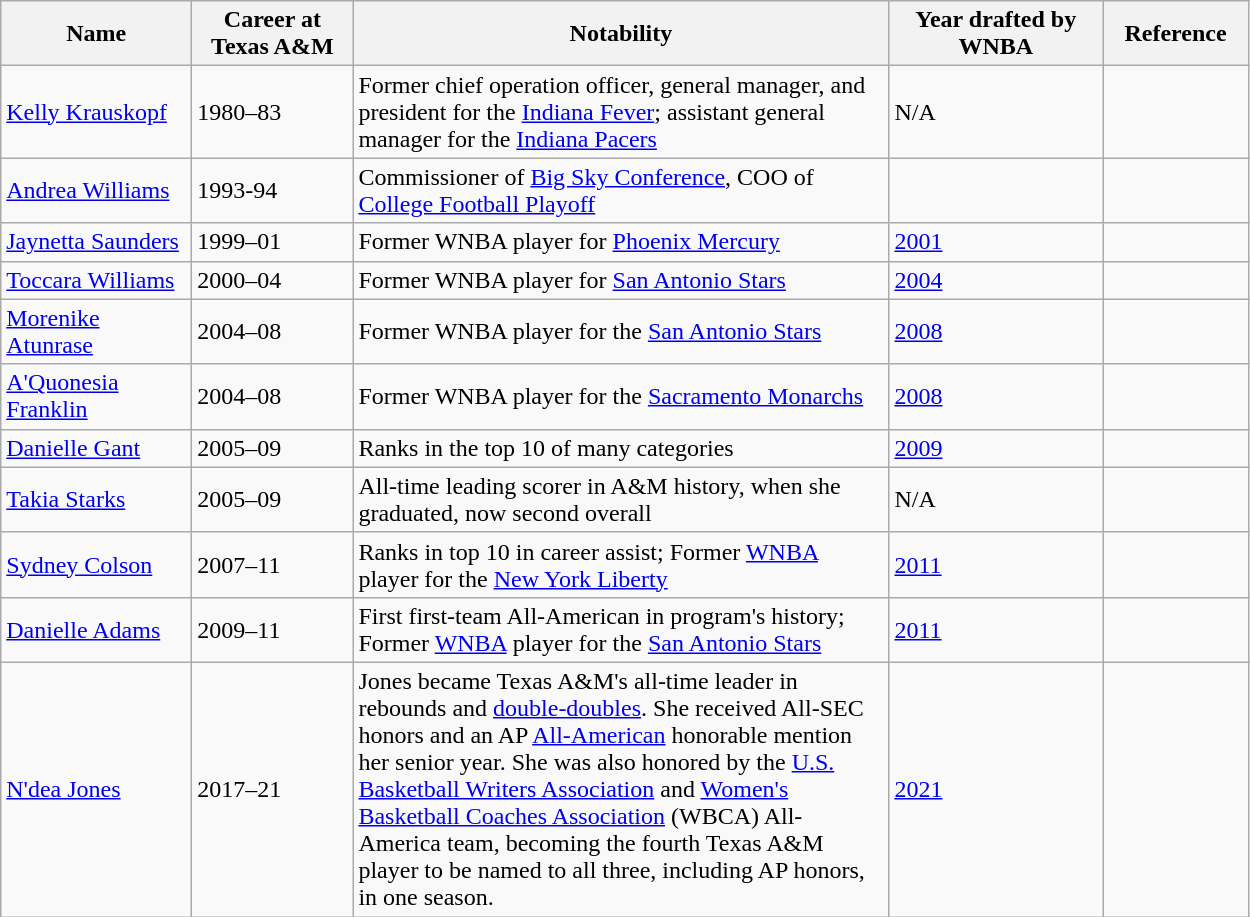<table class="wikitable sortable">
<tr>
<th width="120">Name</th>
<th width="100">Career at Texas A&M</th>
<th width="350">Notability</th>
<th width="135">Year drafted by WNBA</th>
<th width="90">Reference</th>
</tr>
<tr>
<td><a href='#'>Kelly Krauskopf</a></td>
<td>1980–83</td>
<td>Former chief operation officer, general manager, and president for the <a href='#'>Indiana Fever</a>; assistant general manager for the <a href='#'>Indiana Pacers</a></td>
<td>N/A</td>
<td></td>
</tr>
<tr>
<td><a href='#'>Andrea Williams</a></td>
<td>1993-94</td>
<td>Commissioner of <a href='#'>Big Sky Conference</a>, COO of <a href='#'>College Football Playoff</a></td>
<td></td>
</tr>
<tr>
<td><a href='#'>Jaynetta Saunders</a></td>
<td>1999–01</td>
<td>Former WNBA player for <a href='#'>Phoenix Mercury</a></td>
<td><a href='#'>2001</a></td>
<td></td>
</tr>
<tr>
<td><a href='#'>Toccara Williams</a></td>
<td>2000–04</td>
<td>Former WNBA player for <a href='#'>San Antonio Stars</a></td>
<td><a href='#'>2004</a></td>
<td></td>
</tr>
<tr>
<td><a href='#'>Morenike Atunrase</a></td>
<td>2004–08</td>
<td>Former WNBA player for the <a href='#'>San Antonio Stars</a></td>
<td><a href='#'>2008</a></td>
<td></td>
</tr>
<tr>
<td><a href='#'>A'Quonesia Franklin</a></td>
<td>2004–08</td>
<td>Former WNBA player for the <a href='#'>Sacramento Monarchs</a></td>
<td><a href='#'>2008</a></td>
<td></td>
</tr>
<tr>
<td><a href='#'>Danielle Gant</a></td>
<td>2005–09</td>
<td>Ranks in the top 10 of many categories</td>
<td><a href='#'>2009</a></td>
<td></td>
</tr>
<tr>
<td><a href='#'>Takia Starks</a></td>
<td>2005–09</td>
<td>All-time leading scorer in A&M history, when she graduated, now second overall</td>
<td>N/A</td>
<td></td>
</tr>
<tr>
<td><a href='#'>Sydney Colson</a></td>
<td>2007–11</td>
<td>Ranks in top 10 in career assist; Former <a href='#'>WNBA</a> player for the <a href='#'>New York Liberty</a></td>
<td><a href='#'>2011</a></td>
<td></td>
</tr>
<tr>
<td><a href='#'>Danielle Adams</a></td>
<td>2009–11</td>
<td>First first-team All-American in program's history; Former <a href='#'>WNBA</a> player for the <a href='#'>San Antonio Stars</a></td>
<td><a href='#'>2011</a></td>
<td></td>
</tr>
<tr>
<td><a href='#'>N'dea Jones</a></td>
<td>2017–21</td>
<td>Jones became Texas A&M's all-time leader in rebounds and <a href='#'>double-doubles</a>. She received All-SEC honors and an AP <a href='#'>All-American</a> honorable mention her senior year. She was also honored by the <a href='#'>U.S. Basketball Writers Association</a> and <a href='#'>Women's Basketball Coaches Association</a> (WBCA) All-America team, becoming the fourth Texas A&M player to be named to all three, including AP honors, in one season.</td>
<td><a href='#'>2021</a></td>
<td></td>
</tr>
</table>
